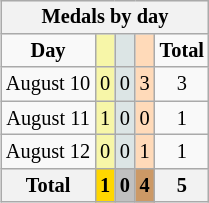<table class="wikitable" style="font-size:85%; float:right">
<tr align=center>
<th colspan=7><strong>Medals by day</strong></th>
</tr>
<tr align=center>
<td><strong>Day</strong></td>
<td style="background:#f7f6a8;"></td>
<td style="background:#dce5e5;"></td>
<td style="background:#ffdab9;"></td>
<td><strong>Total</strong></td>
</tr>
<tr align=center>
<td>August 10</td>
<td style="background:#f7f6a8;">0</td>
<td style="background:#dce5e5;">0</td>
<td style="background:#ffdab9;">3</td>
<td>3</td>
</tr>
<tr align=center>
<td>August 11</td>
<td style="background:#f7f6a8;">1</td>
<td style="background:#dce5e5;">0</td>
<td style="background:#ffdab9;">0</td>
<td>1</td>
</tr>
<tr align=center>
<td>August 12</td>
<td style="background:#f7f6a8;">0</td>
<td style="background:#dce5e5;">0</td>
<td style="background:#ffdab9;">1</td>
<td>1</td>
</tr>
<tr align=center>
<th><strong>Total</strong></th>
<th style="background:gold;"><strong>1</strong></th>
<th style="background:silver;"><strong>0</strong></th>
<th style="background:#c96;"><strong>4</strong></th>
<th><strong>5</strong></th>
</tr>
</table>
